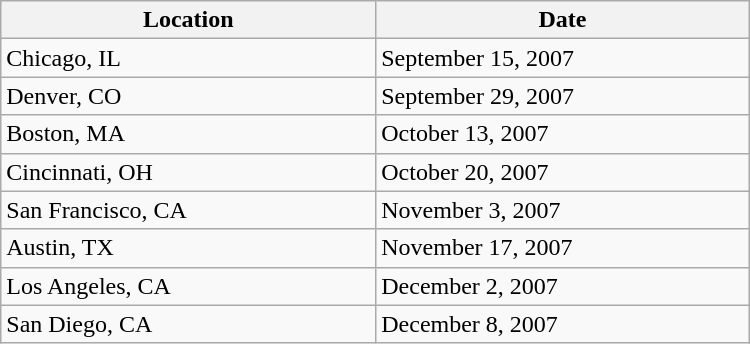<table class="wikitable collapsible collapsed" style="width: 500px">
<tr>
<th scope="col" width="375">Location</th>
<th scope="col" width="375">Date</th>
</tr>
<tr>
<td>Chicago, IL</td>
<td>September 15, 2007</td>
</tr>
<tr>
<td>Denver, CO</td>
<td>September 29, 2007</td>
</tr>
<tr>
<td>Boston, MA</td>
<td>October 13, 2007</td>
</tr>
<tr>
<td>Cincinnati, OH</td>
<td>October 20, 2007</td>
</tr>
<tr>
<td>San Francisco, CA</td>
<td>November 3, 2007</td>
</tr>
<tr>
<td>Austin, TX</td>
<td>November 17, 2007</td>
</tr>
<tr>
<td>Los Angeles, CA</td>
<td>December 2, 2007</td>
</tr>
<tr>
<td>San Diego, CA</td>
<td>December 8, 2007</td>
</tr>
</table>
